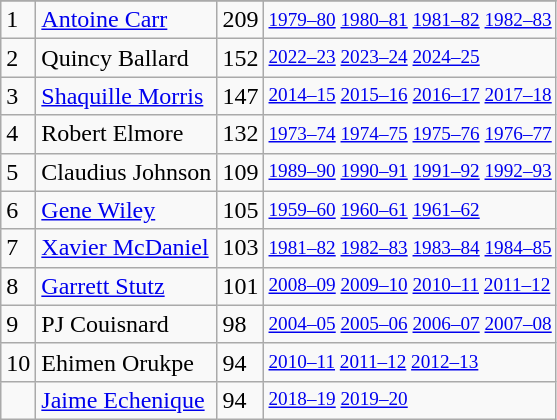<table class="wikitable">
<tr>
</tr>
<tr>
<td>1</td>
<td><a href='#'>Antoine Carr</a></td>
<td>209</td>
<td style="font-size:80%;"><a href='#'>1979–80</a> <a href='#'>1980–81</a> <a href='#'>1981–82</a> <a href='#'>1982–83</a></td>
</tr>
<tr>
<td>2</td>
<td>Quincy Ballard</td>
<td>152</td>
<td style="font-size:80%;"><a href='#'>2022–23</a> <a href='#'>2023–24</a> <a href='#'>2024–25</a></td>
</tr>
<tr>
<td>3</td>
<td><a href='#'>Shaquille Morris</a></td>
<td>147</td>
<td style="font-size:80%;"><a href='#'>2014–15</a> <a href='#'>2015–16</a> <a href='#'>2016–17</a> <a href='#'>2017–18</a></td>
</tr>
<tr>
<td>4</td>
<td>Robert Elmore</td>
<td>132</td>
<td style="font-size:80%;"><a href='#'>1973–74</a> <a href='#'>1974–75</a> <a href='#'>1975–76</a> <a href='#'>1976–77</a></td>
</tr>
<tr>
<td>5</td>
<td>Claudius Johnson</td>
<td>109</td>
<td style="font-size:80%;"><a href='#'>1989–90</a> <a href='#'>1990–91</a> <a href='#'>1991–92</a> <a href='#'>1992–93</a></td>
</tr>
<tr>
<td>6</td>
<td><a href='#'>Gene Wiley</a></td>
<td>105</td>
<td style="font-size:80%;"><a href='#'>1959–60</a> <a href='#'>1960–61</a> <a href='#'>1961–62</a></td>
</tr>
<tr>
<td>7</td>
<td><a href='#'>Xavier McDaniel</a></td>
<td>103</td>
<td style="font-size:80%;"><a href='#'>1981–82</a> <a href='#'>1982–83</a> <a href='#'>1983–84</a> <a href='#'>1984–85</a></td>
</tr>
<tr>
<td>8</td>
<td><a href='#'>Garrett Stutz</a></td>
<td>101</td>
<td style="font-size:80%;"><a href='#'>2008–09</a> <a href='#'>2009–10</a> <a href='#'>2010–11</a> <a href='#'>2011–12</a></td>
</tr>
<tr>
<td>9</td>
<td>PJ Couisnard</td>
<td>98</td>
<td style="font-size:80%;"><a href='#'>2004–05</a> <a href='#'>2005–06</a> <a href='#'>2006–07</a> <a href='#'>2007–08</a></td>
</tr>
<tr>
<td>10</td>
<td>Ehimen Orukpe</td>
<td>94</td>
<td style="font-size:80%;"><a href='#'>2010–11</a> <a href='#'>2011–12</a> <a href='#'>2012–13</a></td>
</tr>
<tr>
<td></td>
<td><a href='#'>Jaime Echenique</a></td>
<td>94</td>
<td style="font-size:80%;"><a href='#'>2018–19</a> <a href='#'>2019–20</a></td>
</tr>
</table>
